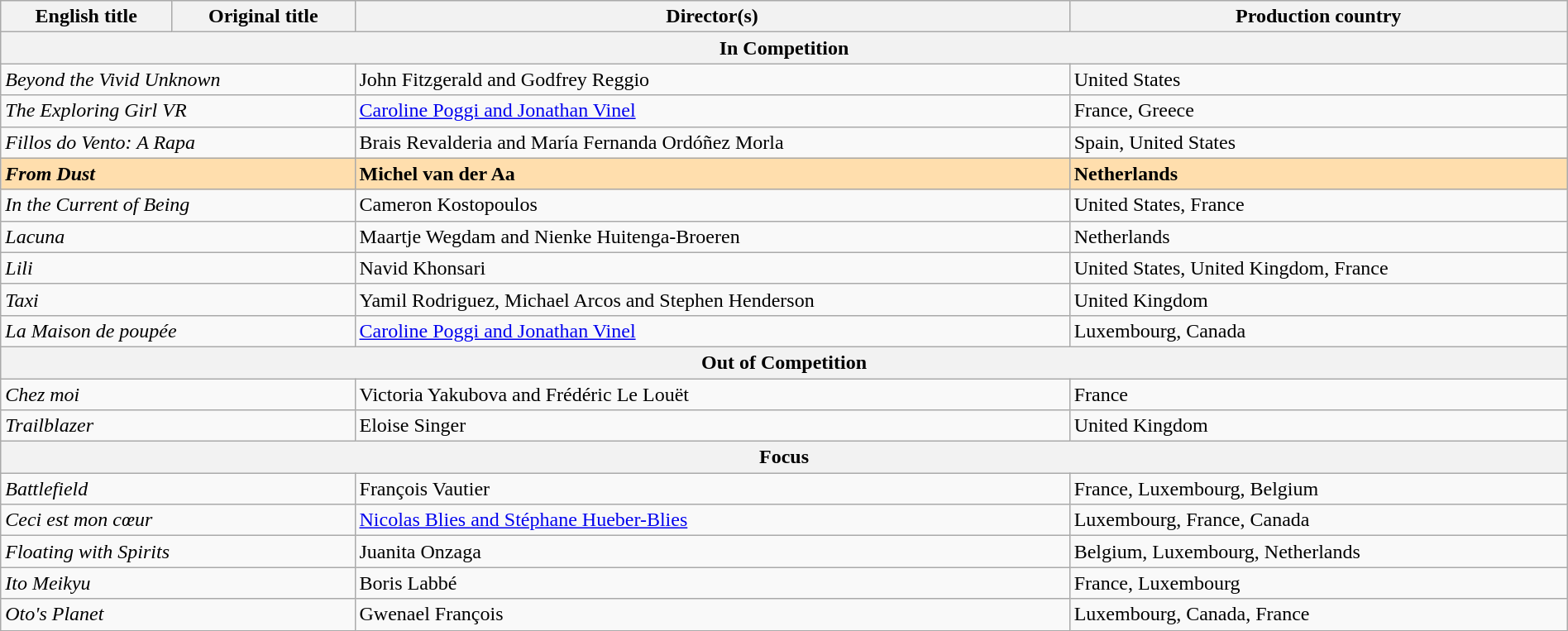<table class="wikitable" style="width:100%; margin-bottom:4px">
<tr>
<th>English title</th>
<th>Original title</th>
<th>Director(s)</th>
<th>Production country</th>
</tr>
<tr>
<th colspan="4">In Competition</th>
</tr>
<tr>
<td colspan="2"><em>Beyond the Vivid Unknown</em></td>
<td>John Fitzgerald and Godfrey Reggio</td>
<td>United States</td>
</tr>
<tr>
<td colspan="2"><em>The Exploring Girl VR</em></td>
<td><a href='#'>Caroline Poggi and Jonathan Vinel</a></td>
<td>France, Greece</td>
</tr>
<tr>
<td colspan="2"><em>Fillos do Vento: A Rapa</em></td>
<td>Brais Revalderia and María Fernanda Ordóñez Morla</td>
<td>Spain, United States</td>
</tr>
<tr style="background:#FFDEAD;">
<td colspan="2"><strong><em>From Dust</em></strong></td>
<td><strong>Michel van der Aa</strong></td>
<td><strong>Netherlands</strong></td>
</tr>
<tr>
<td colspan="2"><em>In the Current of Being</em></td>
<td>Cameron Kostopoulos</td>
<td>United States, France</td>
</tr>
<tr>
<td colspan="2"><em>Lacuna</em></td>
<td>Maartje Wegdam and Nienke Huitenga-Broeren</td>
<td>Netherlands</td>
</tr>
<tr>
<td colspan="2"><em>Lili</em></td>
<td>Navid Khonsari</td>
<td>United States, United Kingdom, France</td>
</tr>
<tr>
<td colspan="2"><em>Taxi</em></td>
<td>Yamil Rodriguez, Michael Arcos and Stephen Henderson</td>
<td>United Kingdom</td>
</tr>
<tr>
<td colspan="2"><em>La Maison de poupée</em></td>
<td><a href='#'>Caroline Poggi and Jonathan Vinel</a></td>
<td>Luxembourg, Canada</td>
</tr>
<tr>
<th colspan="4">Out of Competition</th>
</tr>
<tr>
<td colspan="2"><em>Chez moi</em></td>
<td>Victoria Yakubova and Frédéric Le Louët</td>
<td>France</td>
</tr>
<tr>
<td colspan="2"><em>Trailblazer</em></td>
<td>Eloise Singer</td>
<td>United Kingdom</td>
</tr>
<tr>
<th colspan="4">Focus</th>
</tr>
<tr>
<td colspan="2"><em>Battlefield</em></td>
<td>François Vautier</td>
<td>France, Luxembourg, Belgium</td>
</tr>
<tr>
<td colspan="2"><em>Ceci est mon cœur</em></td>
<td><a href='#'>Nicolas Blies and Stéphane Hueber-Blies</a></td>
<td>Luxembourg, France, Canada</td>
</tr>
<tr>
<td colspan="2"><em>Floating with Spirits</em></td>
<td>Juanita Onzaga</td>
<td>Belgium, Luxembourg, Netherlands</td>
</tr>
<tr>
<td colspan="2"><em>Ito Meikyu</em></td>
<td>Boris Labbé</td>
<td>France, Luxembourg</td>
</tr>
<tr>
<td colspan="2"><em>Oto's Planet</em></td>
<td>Gwenael François</td>
<td>Luxembourg, Canada, France</td>
</tr>
</table>
